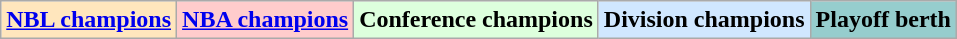<table class="wikitable">
<tr>
<td bgcolor="#FFE6BD"><strong><a href='#'>NBL champions</a></strong></td>
<td bgcolor="#FFCCCC"><strong><a href='#'>NBA champions</a></strong></td>
<td bgcolor="#DDFFDD"><strong>Conference champions</strong></td>
<td bgcolor="#D0E7FF"><strong>Division champions</strong></td>
<td bgcolor="#96CDCD"><strong>Playoff berth</strong></td>
</tr>
</table>
